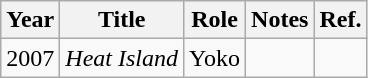<table class="wikitable">
<tr>
<th>Year</th>
<th>Title</th>
<th>Role</th>
<th>Notes</th>
<th>Ref.</th>
</tr>
<tr>
<td>2007</td>
<td><em>Heat Island</em></td>
<td>Yoko</td>
<td></td>
<td></td>
</tr>
</table>
